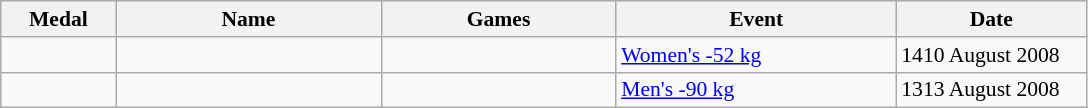<table class="wikitable sortable" style="font-size:90%">
<tr>
<th width="70">Medal</th>
<th width="170">Name</th>
<th width="150">Games</th>
<th width="180">Event</th>
<th width="120">Date</th>
</tr>
<tr>
<td></td>
<td></td>
<td></td>
<td><a href='#'>Women's -52 kg</a></td>
<td><span>14</span>10 August 2008</td>
</tr>
<tr>
<td></td>
<td></td>
<td></td>
<td><a href='#'>Men's -90 kg</a></td>
<td><span>13</span>13 August 2008</td>
</tr>
</table>
